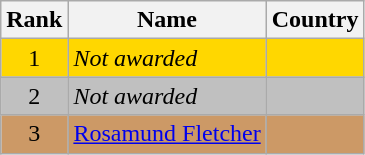<table class="wikitable sortable" style="text-align:center">
<tr>
<th>Rank</th>
<th>Name</th>
<th>Country</th>
</tr>
<tr bgcolor=gold>
<td>1</td>
<td align="left"><em>Not awarded</em></td>
<td align="left"></td>
</tr>
<tr bgcolor=silver>
<td>2</td>
<td align="left"><em>Not awarded</em></td>
<td align="left"></td>
</tr>
<tr bgcolor=#CC9966>
<td>3</td>
<td align="left"><a href='#'>Rosamund Fletcher</a></td>
<td align="left"></td>
</tr>
</table>
